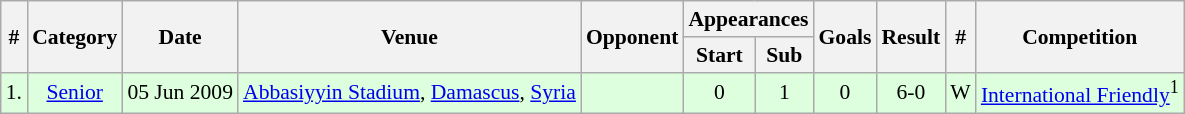<table class="wikitable" style="font-size:90%; text-align: center;">
<tr>
<th rowspan="2">#</th>
<th rowspan="2">Category</th>
<th rowspan="2">Date</th>
<th rowspan="2">Venue</th>
<th rowspan="2">Opponent</th>
<th colspan="2">Appearances</th>
<th rowspan="2">Goals</th>
<th rowspan="2">Result</th>
<th rowspan="2">#</th>
<th rowspan="2">Competition</th>
</tr>
<tr>
<th>Start</th>
<th>Sub</th>
</tr>
<tr bgcolor=#DDFFDD>
<td align="left">1.</td>
<td><a href='#'>Senior</a></td>
<td>05 Jun 2009</td>
<td align="left"><a href='#'>Abbasiyyin Stadium</a>, <a href='#'>Damascus</a>, <a href='#'>Syria</a></td>
<td align="left"></td>
<td>0</td>
<td>1</td>
<td>0</td>
<td>6-0</td>
<td>W</td>
<td align="left"><a href='#'>International Friendly</a><sup>1</sup></td>
</tr>
</table>
